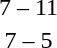<table style="text-align:center">
<tr>
<th width=200></th>
<th width=100></th>
<th width=200></th>
</tr>
<tr>
<td align=right></td>
<td>7 – 11</td>
<td align=left><strong></strong></td>
</tr>
<tr>
<td align=right><strong></strong></td>
<td>7 – 5</td>
<td align=left></td>
</tr>
</table>
